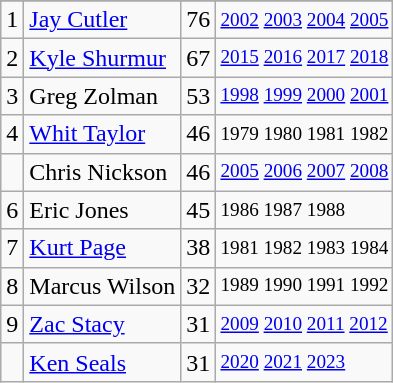<table class="wikitable">
<tr>
</tr>
<tr>
<td>1</td>
<td><a href='#'>Jay Cutler</a></td>
<td><abbr>76</abbr></td>
<td style="font-size:80%;"><a href='#'>2002</a> <a href='#'>2003</a> <a href='#'>2004</a> <a href='#'>2005</a></td>
</tr>
<tr>
<td>2</td>
<td><a href='#'>Kyle Shurmur</a></td>
<td><abbr>67</abbr></td>
<td style="font-size:80%;"><a href='#'>2015</a> <a href='#'>2016</a> <a href='#'>2017</a> <a href='#'>2018</a></td>
</tr>
<tr>
<td>3</td>
<td>Greg Zolman</td>
<td><abbr>53</abbr></td>
<td style="font-size:80%;"><a href='#'>1998</a> <a href='#'>1999</a> <a href='#'>2000</a> <a href='#'>2001</a></td>
</tr>
<tr>
<td>4</td>
<td><a href='#'>Whit Taylor</a></td>
<td><abbr>46</abbr></td>
<td style="font-size:80%;">1979 1980 1981 1982</td>
</tr>
<tr>
<td></td>
<td>Chris Nickson</td>
<td><abbr>46</abbr></td>
<td style="font-size:80%;"><a href='#'>2005</a> <a href='#'>2006</a> <a href='#'>2007</a> <a href='#'>2008</a></td>
</tr>
<tr>
<td>6</td>
<td>Eric Jones</td>
<td><abbr>45</abbr></td>
<td style="font-size:80%;">1986 1987 1988</td>
</tr>
<tr>
<td>7</td>
<td><a href='#'>Kurt Page</a></td>
<td><abbr>38</abbr></td>
<td style="font-size:80%;">1981 1982 1983 1984</td>
</tr>
<tr>
<td>8</td>
<td>Marcus Wilson</td>
<td><abbr>32</abbr></td>
<td style="font-size:80%;">1989 1990 1991 1992</td>
</tr>
<tr>
<td>9</td>
<td><a href='#'>Zac Stacy</a></td>
<td><abbr>31</abbr></td>
<td style="font-size:80%;"><a href='#'>2009</a> <a href='#'>2010</a> <a href='#'>2011</a> <a href='#'>2012</a></td>
</tr>
<tr>
<td></td>
<td><a href='#'>Ken Seals</a></td>
<td><abbr>31</abbr></td>
<td style="font-size:80%;"><a href='#'>2020</a> <a href='#'>2021</a> <a href='#'>2023</a></td>
</tr>
</table>
